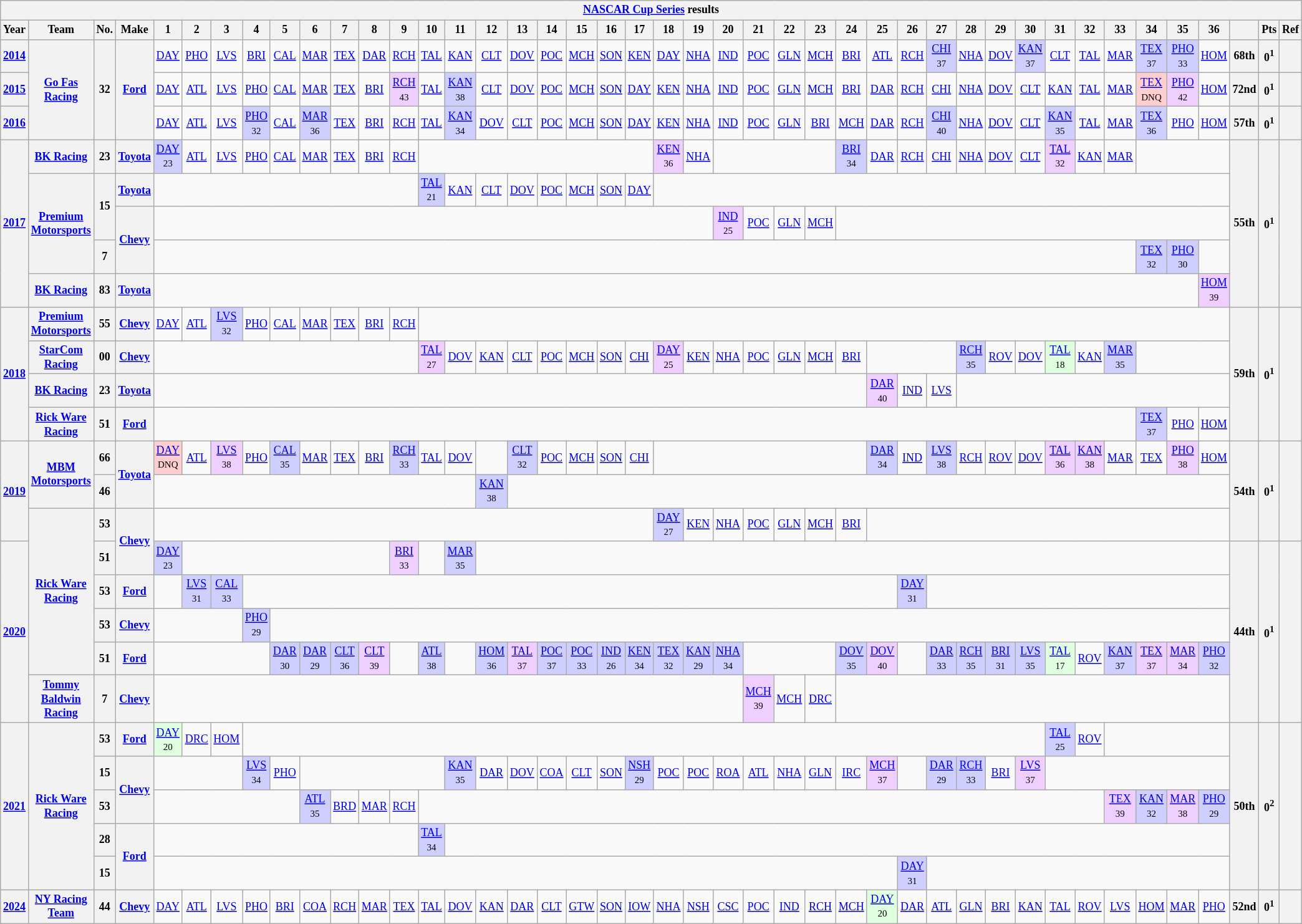<table class="wikitable" style="text-align:center; font-size:75%">
<tr>
<th colspan=45><a href='#'>NASCAR Cup Series</a> results</th>
</tr>
<tr>
<th>Year</th>
<th>Team</th>
<th>No.</th>
<th>Make</th>
<th>1</th>
<th>2</th>
<th>3</th>
<th>4</th>
<th>5</th>
<th>6</th>
<th>7</th>
<th>8</th>
<th>9</th>
<th>10</th>
<th>11</th>
<th>12</th>
<th>13</th>
<th>14</th>
<th>15</th>
<th>16</th>
<th>17</th>
<th>18</th>
<th>19</th>
<th>20</th>
<th>21</th>
<th>22</th>
<th>23</th>
<th>24</th>
<th>25</th>
<th>26</th>
<th>27</th>
<th>28</th>
<th>29</th>
<th>30</th>
<th>31</th>
<th>32</th>
<th>33</th>
<th>34</th>
<th>35</th>
<th>36</th>
<th></th>
<th>Pts</th>
<th>Ref</th>
</tr>
<tr>
<th><a href='#'>2014</a></th>
<th rowspan=3><a href='#'>Go Fas Racing</a></th>
<th rowspan=3>32</th>
<th rowspan=3><a href='#'>Ford</a></th>
<td><a href='#'>DAY</a></td>
<td><a href='#'>PHO</a></td>
<td><a href='#'>LVS</a></td>
<td><a href='#'>BRI</a></td>
<td><a href='#'>CAL</a></td>
<td><a href='#'>MAR</a></td>
<td><a href='#'>TEX</a></td>
<td><a href='#'>DAR</a></td>
<td><a href='#'>RCH</a></td>
<td><a href='#'>TAL</a></td>
<td><a href='#'>KAN</a></td>
<td><a href='#'>CLT</a></td>
<td><a href='#'>DOV</a></td>
<td><a href='#'>POC</a></td>
<td><a href='#'>MCH</a></td>
<td><a href='#'>SON</a></td>
<td><a href='#'>KEN</a></td>
<td><a href='#'>DAY</a></td>
<td><a href='#'>NHA</a></td>
<td><a href='#'>IND</a></td>
<td><a href='#'>POC</a></td>
<td><a href='#'>GLN</a></td>
<td><a href='#'>MCH</a></td>
<td><a href='#'>BRI</a></td>
<td><a href='#'>ATL</a></td>
<td><a href='#'>RCH</a></td>
<td style="background:#CFCFFF;"><a href='#'>CHI</a><br><small>37</small></td>
<td><a href='#'>NHA</a></td>
<td><a href='#'>DOV</a></td>
<td style="background:#CFCFFF;"><a href='#'>KAN</a><br><small>37</small></td>
<td><a href='#'>CLT</a></td>
<td><a href='#'>TAL</a></td>
<td><a href='#'>MAR</a></td>
<td style="background:#CFCFFF;"><a href='#'>TEX</a><br><small>37</small></td>
<td style="background:#CFCFFF;"><a href='#'>PHO</a><br><small>33</small></td>
<td><a href='#'>HOM</a></td>
<th>68th</th>
<th>0<sup>1</sup></th>
<th></th>
</tr>
<tr>
<th><a href='#'>2015</a></th>
<td><a href='#'>DAY</a></td>
<td><a href='#'>ATL</a></td>
<td><a href='#'>LVS</a></td>
<td><a href='#'>PHO</a></td>
<td><a href='#'>CAL</a></td>
<td><a href='#'>MAR</a></td>
<td><a href='#'>TEX</a></td>
<td><a href='#'>BRI</a></td>
<td style="background:#EFCFFF;"><a href='#'>RCH</a><br><small>43</small></td>
<td><a href='#'>TAL</a></td>
<td style="background:#CFCFFF;"><a href='#'>KAN</a><br><small>38</small></td>
<td><a href='#'>CLT</a></td>
<td><a href='#'>DOV</a></td>
<td><a href='#'>POC</a></td>
<td><a href='#'>MCH</a></td>
<td><a href='#'>SON</a></td>
<td><a href='#'>DAY</a></td>
<td><a href='#'>KEN</a></td>
<td><a href='#'>NHA</a></td>
<td><a href='#'>IND</a></td>
<td><a href='#'>POC</a></td>
<td><a href='#'>GLN</a></td>
<td><a href='#'>MCH</a></td>
<td><a href='#'>BRI</a></td>
<td><a href='#'>DAR</a></td>
<td><a href='#'>RCH</a></td>
<td><a href='#'>CHI</a></td>
<td><a href='#'>NHA</a></td>
<td><a href='#'>DOV</a></td>
<td><a href='#'>CLT</a></td>
<td><a href='#'>KAN</a></td>
<td><a href='#'>TAL</a></td>
<td><a href='#'>MAR</a></td>
<td style="background:#FFCFCF;"><a href='#'>TEX</a><br><small>DNQ</small></td>
<td style="background:#EFCFFF;"><a href='#'>PHO</a><br><small>42</small></td>
<td><a href='#'>HOM</a></td>
<th>72nd</th>
<th>0<sup>1</sup></th>
<th></th>
</tr>
<tr>
<th><a href='#'>2016</a></th>
<td><a href='#'>DAY</a></td>
<td><a href='#'>ATL</a></td>
<td><a href='#'>LVS</a></td>
<td style="background:#CFCFFF;"><a href='#'>PHO</a><br><small>32</small></td>
<td><a href='#'>CAL</a></td>
<td style="background:#CFCFFF;"><a href='#'>MAR</a><br><small>36</small></td>
<td><a href='#'>TEX</a></td>
<td><a href='#'>BRI</a></td>
<td><a href='#'>RCH</a></td>
<td><a href='#'>TAL</a></td>
<td style="background:#CFCFFF;"><a href='#'>KAN</a><br><small>34</small></td>
<td><a href='#'>DOV</a></td>
<td><a href='#'>CLT</a></td>
<td><a href='#'>POC</a></td>
<td><a href='#'>MCH</a></td>
<td><a href='#'>SON</a></td>
<td><a href='#'>DAY</a></td>
<td><a href='#'>KEN</a></td>
<td><a href='#'>NHA</a></td>
<td><a href='#'>IND</a></td>
<td><a href='#'>POC</a></td>
<td><a href='#'>GLN</a></td>
<td><a href='#'>BRI</a></td>
<td><a href='#'>MCH</a></td>
<td><a href='#'>DAR</a></td>
<td><a href='#'>RCH</a></td>
<td style="background:#CFCFFF;"><a href='#'>CHI</a><br><small>40</small></td>
<td><a href='#'>NHA</a></td>
<td><a href='#'>DOV</a></td>
<td><a href='#'>CLT</a></td>
<td style="background:#CFCFFF;"><a href='#'>KAN</a><br><small>35</small></td>
<td><a href='#'>TAL</a></td>
<td><a href='#'>MAR</a></td>
<td style="background:#CFCFFF;"><a href='#'>TEX</a><br><small>36</small></td>
<td><a href='#'>PHO</a></td>
<td><a href='#'>HOM</a></td>
<th>57th</th>
<th>0<sup>1</sup></th>
<th></th>
</tr>
<tr>
<th rowspan=5><a href='#'>2017</a></th>
<th><a href='#'>BK Racing</a></th>
<th>23</th>
<th><a href='#'>Toyota</a></th>
<td style="background:#CFCFFF;"><a href='#'>DAY</a><br><small>23</small></td>
<td><a href='#'>ATL</a></td>
<td><a href='#'>LVS</a></td>
<td><a href='#'>PHO</a></td>
<td><a href='#'>CAL</a></td>
<td><a href='#'>MAR</a></td>
<td><a href='#'>TEX</a></td>
<td><a href='#'>BRI</a></td>
<td><a href='#'>RCH</a></td>
<td colspan=8></td>
<td style="background:#EFCFFF;"><a href='#'>KEN</a><br><small>36</small></td>
<td><a href='#'>NHA</a></td>
<td colspan=4></td>
<td style="background:#CFCFFF;"><a href='#'>BRI</a><br><small>34</small></td>
<td><a href='#'>DAR</a></td>
<td><a href='#'>RCH</a></td>
<td><a href='#'>CHI</a></td>
<td><a href='#'>NHA</a></td>
<td><a href='#'>DOV</a></td>
<td><a href='#'>CLT</a></td>
<td style="background:#EFCFFF;"><a href='#'>TAL</a><br><small>32</small></td>
<td><a href='#'>KAN</a></td>
<td><a href='#'>MAR</a></td>
<td colspan=3></td>
<th rowspan=5>55th</th>
<th rowspan=5>0<sup>1</sup></th>
<th rowspan=5></th>
</tr>
<tr>
<th rowspan=3><a href='#'>Premium Motorsports</a></th>
<th rowspan=2>15</th>
<th><a href='#'>Toyota</a></th>
<td colspan=9></td>
<td style="background:#CFCFFF;"><a href='#'>TAL</a><br><small>21</small></td>
<td><a href='#'>KAN</a></td>
<td><a href='#'>CLT</a></td>
<td><a href='#'>DOV</a></td>
<td><a href='#'>POC</a></td>
<td><a href='#'>MCH</a></td>
<td><a href='#'>SON</a></td>
<td><a href='#'>DAY</a></td>
<td colspan=19></td>
</tr>
<tr>
<th rowspan=2><a href='#'>Chevy</a></th>
<td colspan=19></td>
<td style="background:#EFCFFF;"><a href='#'>IND</a><br><small>25</small></td>
<td><a href='#'>POC</a></td>
<td><a href='#'>GLN</a></td>
<td><a href='#'>MCH</a></td>
<td colspan=13></td>
</tr>
<tr>
<th>7</th>
<td colspan=33></td>
<td style="background:#CFCFFF;"><a href='#'>TEX</a><br><small>32</small></td>
<td style="background:#CFCFFF;"><a href='#'>PHO</a><br><small>30</small></td>
<td></td>
</tr>
<tr>
<th><a href='#'>BK Racing</a></th>
<th>83</th>
<th><a href='#'>Toyota</a></th>
<td colspan=35></td>
<td style="background:#EFCFFF;"><a href='#'>HOM</a><br><small>39</small></td>
</tr>
<tr>
<th rowspan=4><a href='#'>2018</a></th>
<th><a href='#'>Premium Motorsports</a></th>
<th>55</th>
<th><a href='#'>Chevy</a></th>
<td><a href='#'>DAY</a></td>
<td><a href='#'>ATL</a></td>
<td style="background:#CFCFFF;"><a href='#'>LVS</a><br><small>32</small></td>
<td><a href='#'>PHO</a></td>
<td><a href='#'>CAL</a></td>
<td><a href='#'>MAR</a></td>
<td><a href='#'>TEX</a></td>
<td><a href='#'>BRI</a></td>
<td><a href='#'>RCH</a></td>
<td colspan=27></td>
<th rowspan=4>59th</th>
<th rowspan=4>0<sup>1</sup></th>
<th rowspan=4></th>
</tr>
<tr>
<th><a href='#'>StarCom Racing</a></th>
<th>00</th>
<th><a href='#'>Chevy</a></th>
<td colspan=9></td>
<td style="background:#EFCFFF;"><a href='#'>TAL</a><br><small>27</small></td>
<td><a href='#'>DOV</a></td>
<td><a href='#'>KAN</a></td>
<td><a href='#'>CLT</a></td>
<td><a href='#'>POC</a></td>
<td><a href='#'>MCH</a></td>
<td><a href='#'>SON</a></td>
<td><a href='#'>CHI</a></td>
<td style="background:#EFCFFF;"><a href='#'>DAY</a><br><small>25</small></td>
<td><a href='#'>KEN</a></td>
<td><a href='#'>NHA</a></td>
<td><a href='#'>POC</a></td>
<td><a href='#'>GLN</a></td>
<td><a href='#'>MCH</a></td>
<td><a href='#'>BRI</a></td>
<td colspan=3></td>
<td style="background:#CFCFFF;"><a href='#'>RCH</a><br><small>35</small></td>
<td><a href='#'>ROV</a></td>
<td><a href='#'>DOV</a></td>
<td style="background:#DFFFDF;"><a href='#'>TAL</a><br><small>18</small></td>
<td><a href='#'>KAN</a></td>
<td style="background:#CFCFFF;"><a href='#'>MAR</a><br><small>35</small></td>
<td colspan=3></td>
</tr>
<tr>
<th><a href='#'>BK Racing</a></th>
<th>23</th>
<th><a href='#'>Toyota</a></th>
<td colspan=24></td>
<td style="background:#EFCFFF;"><a href='#'>DAR</a><br><small>40</small></td>
<td><a href='#'>IND</a></td>
<td><a href='#'>LVS</a></td>
<td colspan=9></td>
</tr>
<tr>
<th><a href='#'>Rick Ware Racing</a></th>
<th>51</th>
<th><a href='#'>Ford</a></th>
<td colspan=33></td>
<td style="background:#CFCFFF;"><a href='#'>TEX</a><br><small>37</small></td>
<td><a href='#'>PHO</a></td>
<td><a href='#'>HOM</a></td>
</tr>
<tr>
<th rowspan=3><a href='#'>2019</a></th>
<th rowspan=2><a href='#'>MBM Motorsports</a></th>
<th>66</th>
<th rowspan=2><a href='#'>Toyota</a></th>
<td style="background:#FFCFCF;"><a href='#'>DAY</a><br><small>DNQ</small></td>
<td><a href='#'>ATL</a></td>
<td style="background:#EFCFFF;"><a href='#'>LVS</a><br><small>38</small></td>
<td><a href='#'>PHO</a></td>
<td style="background:#CFCFFF;"><a href='#'>CAL</a><br><small>35</small></td>
<td><a href='#'>MAR</a></td>
<td><a href='#'>TEX</a></td>
<td><a href='#'>BRI</a></td>
<td style="background:#CFCFFF;"><a href='#'>RCH</a><br><small>33</small></td>
<td><a href='#'>TAL</a></td>
<td><a href='#'>DOV</a></td>
<td></td>
<td style="background:#CFCFFF;"><a href='#'>CLT</a><br><small>32</small></td>
<td><a href='#'>POC</a></td>
<td><a href='#'>MCH</a></td>
<td><a href='#'>SON</a></td>
<td><a href='#'>CHI</a></td>
<td colspan=7></td>
<td style="background:#CFCFFF;"><a href='#'>DAR</a><br><small>34</small></td>
<td><a href='#'>IND</a></td>
<td style="background:#CFCFFF;"><a href='#'>LVS</a><br><small>38</small></td>
<td><a href='#'>RCH</a></td>
<td><a href='#'>ROV</a></td>
<td><a href='#'>DOV</a></td>
<td style="background:#EFCFFF;"><a href='#'>TAL</a><br><small>36</small></td>
<td style="background:#EFCFFF;"><a href='#'>KAN</a><br><small>38</small></td>
<td><a href='#'>MAR</a></td>
<td><a href='#'>TEX</a></td>
<td style="background:#EFCFFF;"><a href='#'>PHO</a><br><small>38</small></td>
<td><a href='#'>HOM</a></td>
<th rowspan=3>54th</th>
<th rowspan=3>0<sup>1</sup></th>
<th rowspan=3></th>
</tr>
<tr>
<th>46</th>
<td colspan=11></td>
<td style="background:#CFCFFF;"><a href='#'>KAN</a><br><small>38</small></td>
<td colspan=24></td>
</tr>
<tr>
<th rowspan=5><a href='#'>Rick Ware Racing</a></th>
<th>53</th>
<th rowspan=2><a href='#'>Chevy</a></th>
<td colspan=17></td>
<td style="background:#CFCFFF;"><a href='#'>DAY</a><br><small>27</small></td>
<td><a href='#'>KEN</a></td>
<td><a href='#'>NHA</a></td>
<td><a href='#'>POC</a></td>
<td><a href='#'>GLN</a></td>
<td><a href='#'>MCH</a></td>
<td><a href='#'>BRI</a></td>
<td colspan=12></td>
</tr>
<tr>
<th rowspan=5><a href='#'>2020</a></th>
<th>51</th>
<td style="background:#CFCFFF;"><a href='#'>DAY</a><br><small>23</small></td>
<td colspan=7></td>
<td style="background:#EFCFFF;"><a href='#'>BRI</a><br><small>33</small></td>
<td></td>
<td style="background:#CFCFFF;"><a href='#'>MAR</a><br><small>35</small></td>
<td colspan=25></td>
<th rowspan=5>44th</th>
<th rowspan=5>0<sup>1</sup></th>
<th rowspan=5></th>
</tr>
<tr>
<th>53</th>
<th><a href='#'>Ford</a></th>
<td></td>
<td style="background:#CFCFFF;"><a href='#'>LVS</a><br><small>31</small></td>
<td style="background:#CFCFFF;"><a href='#'>CAL</a><br><small>33</small></td>
<td colspan=22></td>
<td style="background:#CFCFFF;"><a href='#'>DAY</a><br><small>31</small></td>
<td colspan=10></td>
</tr>
<tr>
<th>53</th>
<th><a href='#'>Chevy</a></th>
<td colspan=3></td>
<td style="background:#CFCFFF;"><a href='#'>PHO</a><br><small>29</small></td>
<td colspan=32></td>
</tr>
<tr>
<th>51</th>
<th><a href='#'>Ford</a></th>
<td colspan=4></td>
<td style="background:#CFCFFF;"><a href='#'>DAR</a><br><small>30</small></td>
<td style="background:#CFCFFF;"><a href='#'>DAR</a><br><small>29</small></td>
<td style="background:#CFCFFF;"><a href='#'>CLT</a><br><small>36</small></td>
<td style="background:#EFCFFF;"><a href='#'>CLT</a><br><small>39</small></td>
<td></td>
<td style="background:#CFCFFF;"><a href='#'>ATL</a><br><small>38</small></td>
<td></td>
<td style="background:#CFCFFF;"><a href='#'>HOM</a><br><small>36</small></td>
<td style="background:#EFCFFF;"><a href='#'>TAL</a><br><small>37</small></td>
<td style="background:#CFCFFF;"><a href='#'>POC</a><br><small>37</small></td>
<td style="background:#CFCFFF;"><a href='#'>POC</a><br><small>33</small></td>
<td style="background:#CFCFFF;"><a href='#'>IND</a><br><small>26</small></td>
<td style="background:#CFCFFF;"><a href='#'>KEN</a><br><small>34</small></td>
<td style="background:#CFCFFF;"><a href='#'>TEX</a><br><small>32</small></td>
<td style="background:#CFCFFF;"><a href='#'>KAN</a><br><small>29</small></td>
<td style="background:#CFCFFF;"><a href='#'>NHA</a><br><small>34</small></td>
<td colspan=3></td>
<td style="background:#CFCFFF;"><a href='#'>DOV</a><br><small>35</small></td>
<td style="background:#EFCFFF;"><a href='#'>DOV</a><br><small>40</small></td>
<td></td>
<td style="background:#CFCFFF;"><a href='#'>DAR</a><br><small>33</small></td>
<td style="background:#CFCFFF;"><a href='#'>RCH</a><br><small>35</small></td>
<td style="background:#CFCFFF;"><a href='#'>BRI</a><br><small>31</small></td>
<td style="background:#CFCFFF;"><a href='#'>LVS</a><br><small>35</small></td>
<td style="background:#DFFFDF;"><a href='#'>TAL</a><br><small>17</small></td>
<td><a href='#'>ROV</a></td>
<td style="background:#CFCFFF;"><a href='#'>KAN</a><br><small>37</small></td>
<td style="background:#EFCFFF;"><a href='#'>TEX</a><br><small>37</small></td>
<td style="background:#EFCFFF;"><a href='#'>MAR</a><br><small>34</small></td>
<td style="background:#CFCFFF;"><a href='#'>PHO</a><br><small>32</small></td>
</tr>
<tr>
<th><a href='#'>Tommy Baldwin Racing</a></th>
<th>7</th>
<th><a href='#'>Chevy</a></th>
<td colspan=20></td>
<td style="background:#EFCFFF;"><a href='#'>MCH</a><br><small>39</small></td>
<td><a href='#'>MCH</a></td>
<td><a href='#'>DRC</a></td>
<td colspan=13></td>
</tr>
<tr>
<th rowspan=5><a href='#'>2021</a></th>
<th rowspan=5><a href='#'>Rick Ware Racing</a></th>
<th>53</th>
<th><a href='#'>Ford</a></th>
<td style="background:#DFFFDF;"><a href='#'>DAY</a><br><small>20</small></td>
<td><a href='#'>DRC</a></td>
<td><a href='#'>HOM</a></td>
<td colspan=27></td>
<td style="background:#CFCFFF;"><a href='#'>TAL</a><br><small>25</small></td>
<td><a href='#'>ROV</a></td>
<td colspan=4></td>
<th rowspan=5>50th</th>
<th rowspan=5>0<sup>2</sup></th>
<th rowspan=5></th>
</tr>
<tr>
<th>15</th>
<th rowspan=2><a href='#'>Chevy</a></th>
<td colspan=3></td>
<td style="background:#CFCFFF;"><a href='#'>LVS</a><br><small>34</small></td>
<td><a href='#'>PHO</a></td>
<td colspan=5></td>
<td style="background:#CFCFFF;"><a href='#'>KAN</a><br><small>35</small></td>
<td><a href='#'>DAR</a></td>
<td><a href='#'>DOV</a></td>
<td><a href='#'>COA</a></td>
<td><a href='#'>CLT</a></td>
<td><a href='#'>SON</a></td>
<td style="background:#CFCFFF;"><a href='#'>NSH</a><br><small>29</small></td>
<td><a href='#'>POC</a></td>
<td><a href='#'>POC</a></td>
<td><a href='#'>ROA</a></td>
<td><a href='#'>ATL</a></td>
<td><a href='#'>NHA</a></td>
<td><a href='#'>GLN</a></td>
<td><a href='#'>IRC</a></td>
<td style="background:#EFCFFF;"><a href='#'>MCH</a><br><small>37</small></td>
<td></td>
<td style="background:#CFCFFF;"><a href='#'>DAR</a><br><small>29</small></td>
<td style="background:#CFCFFF;"><a href='#'>RCH</a><br><small>33</small></td>
<td><a href='#'>BRI</a></td>
<td style="background:#EFCFFF;"><a href='#'>LVS</a><br><small>37</small></td>
<td colspan=6></td>
</tr>
<tr>
<th>53</th>
<td colspan=5></td>
<td style="background:#CFCFFF;"><a href='#'>ATL</a><br><small>35</small></td>
<td><a href='#'>BRD</a></td>
<td><a href='#'>MAR</a></td>
<td><a href='#'>RCH</a></td>
<td colspan=23></td>
<td style="background:#EFCFFF;"><a href='#'>TEX</a><br><small>39</small></td>
<td style="background:#CFCFFF;"><a href='#'>KAN</a><br><small>32</small></td>
<td style="background:#EFCFFF;"><a href='#'>MAR</a><br><small>38</small></td>
<td style="background:#CFCFFF;"><a href='#'>PHO</a><br><small>29</small></td>
</tr>
<tr>
<th>28</th>
<th rowspan=2><a href='#'>Ford</a></th>
<td colspan=9></td>
<td style="background:#CFCFFF;"><a href='#'>TAL</a><br><small>34</small></td>
<td colspan=26></td>
</tr>
<tr>
<th>15</th>
<td colspan=25></td>
<td style="background:#CFCFFF;"><a href='#'>DAY</a><br><small>31</small></td>
<td colspan=10></td>
</tr>
<tr>
<th><a href='#'>2024</a></th>
<th><a href='#'>NY Racing Team</a></th>
<th>44</th>
<th><a href='#'>Chevy</a></th>
<td><a href='#'>DAY</a></td>
<td><a href='#'>ATL</a></td>
<td><a href='#'>LVS</a></td>
<td><a href='#'>PHO</a></td>
<td><a href='#'>BRI</a></td>
<td><a href='#'>COA</a></td>
<td><a href='#'>RCH</a></td>
<td><a href='#'>MAR</a></td>
<td><a href='#'>TEX</a></td>
<td><a href='#'>TAL</a></td>
<td><a href='#'>DOV</a></td>
<td><a href='#'>KAN</a></td>
<td><a href='#'>DAR</a></td>
<td><a href='#'>CLT</a></td>
<td><a href='#'>GTW</a></td>
<td><a href='#'>SON</a></td>
<td><a href='#'>IOW</a></td>
<td><a href='#'>NHA</a></td>
<td><a href='#'>NSH</a></td>
<td><a href='#'>CSC</a></td>
<td><a href='#'>POC</a></td>
<td><a href='#'>IND</a></td>
<td><a href='#'>RCH</a></td>
<td><a href='#'>MCH</a></td>
<td style="background:#DFFFDF;"><a href='#'>DAY</a><br><small>20</small></td>
<td><a href='#'>DAR</a></td>
<td><a href='#'>ATL</a></td>
<td><a href='#'>GLN</a></td>
<td><a href='#'>BRI</a></td>
<td><a href='#'>KAN</a></td>
<td><a href='#'>TAL</a></td>
<td><a href='#'>ROV</a></td>
<td><a href='#'>LVS</a></td>
<td><a href='#'>HOM</a></td>
<td><a href='#'>MAR</a></td>
<td><a href='#'>PHO</a></td>
<th>52nd</th>
<th>0<sup>1</sup></th>
<th></th>
</tr>
</table>
